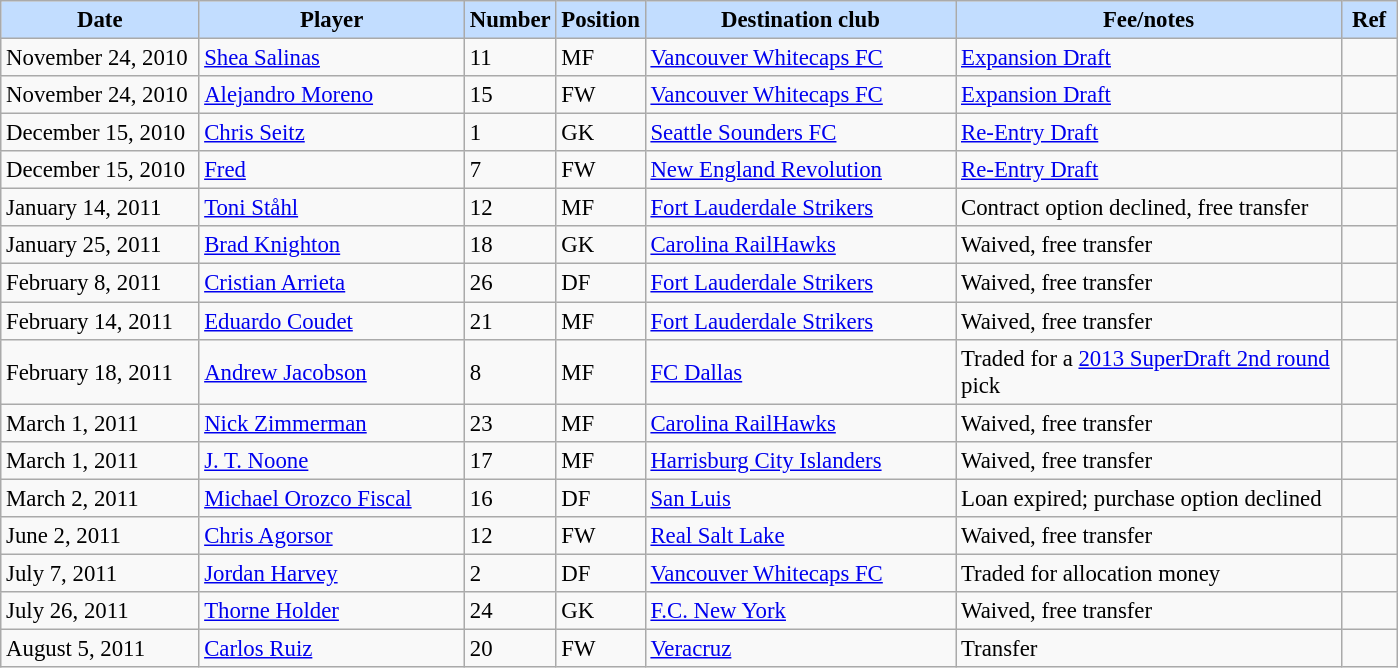<table class="wikitable" style="text-align:left; font-size:95%;">
<tr>
<th style="background:#c2ddff; width:125px;">Date</th>
<th style="background:#c2ddff; width:170px;">Player</th>
<th style="background:#c2ddff; width:50px;">Number</th>
<th style="background:#c2ddff; width:50px;">Position</th>
<th style="background:#c2ddff; width:200px;">Destination club</th>
<th style="background:#c2ddff; width:250px;">Fee/notes</th>
<th style="background:#c2ddff; width:30px;">Ref</th>
</tr>
<tr>
<td>November 24, 2010</td>
<td> <a href='#'>Shea Salinas</a></td>
<td>11</td>
<td>MF</td>
<td> <a href='#'>Vancouver Whitecaps FC</a></td>
<td><a href='#'>Expansion Draft</a></td>
<td></td>
</tr>
<tr>
<td>November 24, 2010</td>
<td> <a href='#'>Alejandro Moreno</a></td>
<td>15</td>
<td>FW</td>
<td> <a href='#'>Vancouver Whitecaps FC</a></td>
<td><a href='#'>Expansion Draft</a></td>
<td></td>
</tr>
<tr>
<td>December 15, 2010</td>
<td> <a href='#'>Chris Seitz</a></td>
<td>1</td>
<td>GK</td>
<td> <a href='#'>Seattle Sounders FC</a></td>
<td><a href='#'>Re-Entry Draft</a></td>
<td></td>
</tr>
<tr>
<td>December 15, 2010</td>
<td> <a href='#'>Fred</a></td>
<td>7</td>
<td>FW</td>
<td> <a href='#'>New England Revolution</a></td>
<td><a href='#'>Re-Entry Draft</a></td>
<td></td>
</tr>
<tr>
<td>January 14, 2011</td>
<td> <a href='#'>Toni Ståhl</a></td>
<td>12</td>
<td>MF</td>
<td> <a href='#'>Fort Lauderdale Strikers</a></td>
<td>Contract option declined, free transfer</td>
<td></td>
</tr>
<tr>
<td>January 25, 2011</td>
<td> <a href='#'>Brad Knighton</a></td>
<td>18</td>
<td>GK</td>
<td> <a href='#'>Carolina RailHawks</a></td>
<td>Waived, free transfer</td>
<td></td>
</tr>
<tr>
<td>February 8, 2011</td>
<td> <a href='#'>Cristian Arrieta</a></td>
<td>26</td>
<td>DF</td>
<td> <a href='#'>Fort Lauderdale Strikers</a></td>
<td>Waived, free transfer</td>
<td></td>
</tr>
<tr>
<td>February 14, 2011</td>
<td> <a href='#'>Eduardo Coudet</a></td>
<td>21</td>
<td>MF</td>
<td> <a href='#'>Fort Lauderdale Strikers</a></td>
<td>Waived, free transfer</td>
<td></td>
</tr>
<tr>
<td>February 18, 2011</td>
<td> <a href='#'>Andrew Jacobson</a></td>
<td>8</td>
<td>MF</td>
<td> <a href='#'>FC Dallas</a></td>
<td>Traded for a <a href='#'>2013 SuperDraft 2nd round</a> pick</td>
<td></td>
</tr>
<tr>
<td>March 1, 2011</td>
<td> <a href='#'>Nick Zimmerman</a></td>
<td>23</td>
<td>MF</td>
<td> <a href='#'>Carolina RailHawks</a></td>
<td>Waived, free transfer</td>
<td></td>
</tr>
<tr>
<td>March 1, 2011</td>
<td> <a href='#'>J. T. Noone</a></td>
<td>17</td>
<td>MF</td>
<td> <a href='#'>Harrisburg City Islanders</a></td>
<td>Waived, free transfer</td>
<td></td>
</tr>
<tr>
<td>March 2, 2011</td>
<td> <a href='#'>Michael Orozco Fiscal</a></td>
<td>16</td>
<td>DF</td>
<td> <a href='#'>San Luis</a></td>
<td>Loan expired; purchase option declined</td>
<td></td>
</tr>
<tr>
<td>June 2, 2011</td>
<td> <a href='#'>Chris Agorsor</a></td>
<td>12</td>
<td>FW</td>
<td> <a href='#'>Real Salt Lake</a></td>
<td>Waived, free transfer</td>
<td></td>
</tr>
<tr>
<td>July 7, 2011</td>
<td> <a href='#'>Jordan Harvey</a></td>
<td>2</td>
<td>DF</td>
<td> <a href='#'>Vancouver Whitecaps FC</a></td>
<td>Traded for allocation money</td>
<td></td>
</tr>
<tr>
<td>July 26, 2011</td>
<td> <a href='#'>Thorne Holder</a></td>
<td>24</td>
<td>GK</td>
<td> <a href='#'>F.C. New York</a></td>
<td>Waived, free transfer</td>
<td></td>
</tr>
<tr>
<td>August 5, 2011</td>
<td> <a href='#'>Carlos Ruiz</a></td>
<td>20</td>
<td>FW</td>
<td> <a href='#'>Veracruz</a></td>
<td>Transfer</td>
<td></td>
</tr>
</table>
